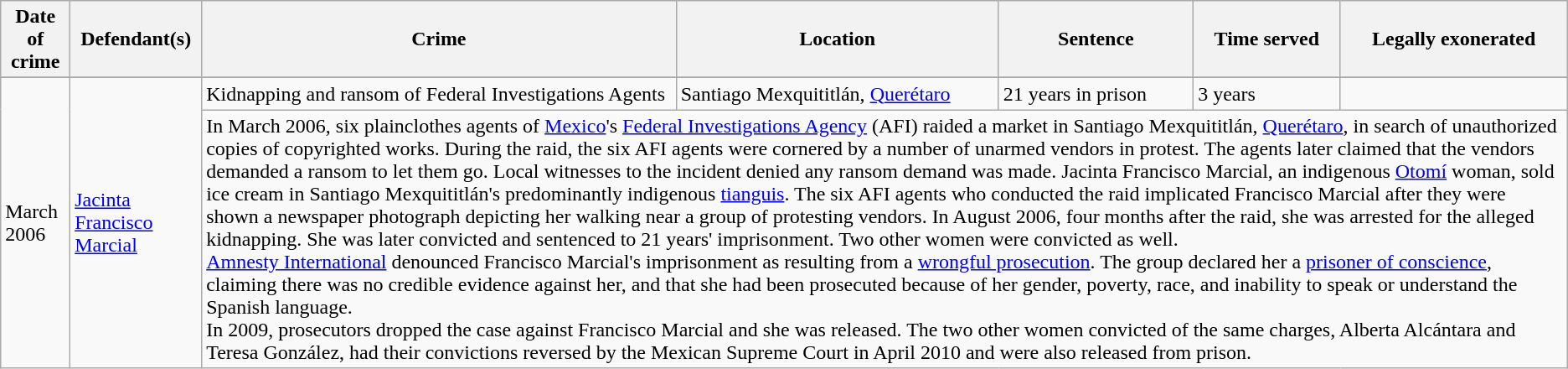<table class="wikitable sortable">
<tr>
<th>Date of crime</th>
<th>Defendant(s)</th>
<th>Crime</th>
<th>Location</th>
<th>Sentence</th>
<th>Time served</th>
<th>Legally exonerated</th>
</tr>
<tr>
</tr>
<tr ->
<td rowspan="2">March 2006</td>
<td rowspan="2"><a href='#'>Jacinta Francisco Marcial</a></td>
<td>Kidnapping and ransom of Federal Investigations Agents</td>
<td>Santiago Mexquititlán, <a href='#'>Querétaro</a></td>
<td>21 years in prison</td>
<td>3 years</td>
<td></td>
</tr>
<tr>
<td colspan=5>In March 2006, six plainclothes agents of <a href='#'>Mexico</a>'s <a href='#'>Federal Investigations Agency</a> (AFI) raided a market in Santiago Mexquititlán, <a href='#'>Querétaro</a>, in search of unauthorized copies of copyrighted works. During the raid, the six AFI agents were cornered by a number of unarmed vendors in protest. The agents later claimed that the vendors demanded a ransom to let them go. Local witnesses to the incident denied any ransom demand was made. Jacinta Francisco Marcial, an indigenous <a href='#'>Otomí</a> woman, sold ice cream in Santiago Mexquititlán's predominantly indigenous <a href='#'>tianguis</a>. The six AFI agents who conducted the raid implicated Francisco Marcial after they were shown a newspaper photograph depicting her walking near a group of protesting vendors. In August 2006, four months after the raid, she was arrested for the alleged kidnapping. She was later convicted and sentenced to 21 years' imprisonment. Two other women were convicted as well.<br><a href='#'>Amnesty International</a> denounced Francisco Marcial's imprisonment as resulting from a <a href='#'>wrongful prosecution</a>. The group declared her a <a href='#'>prisoner of conscience</a>, claiming there was no credible evidence against her, and that she had been prosecuted because of her gender, poverty, race, and inability to speak or understand the Spanish language.<br>In 2009, prosecutors dropped the case against Francisco Marcial and she was released. The two other women convicted of the same charges, Alberta Alcántara and Teresa González, had their convictions reversed by the Mexican Supreme Court in April 2010 and were also released from prison.</td>
</tr>
</table>
